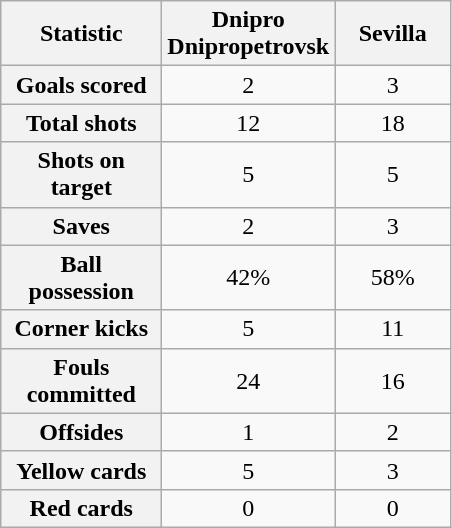<table class="wikitable plainrowheaders" style="text-align:center">
<tr>
<th scope="col" style="width:100px">Statistic</th>
<th scope="col" style="width:70px">Dnipro Dnipropetrovsk</th>
<th scope="col" style="width:70px">Sevilla</th>
</tr>
<tr>
<th scope=row>Goals scored</th>
<td>2</td>
<td>3</td>
</tr>
<tr>
<th scope=row>Total shots</th>
<td>12</td>
<td>18</td>
</tr>
<tr>
<th scope=row>Shots on target</th>
<td>5</td>
<td>5</td>
</tr>
<tr>
<th scope=row>Saves</th>
<td>2</td>
<td>3</td>
</tr>
<tr>
<th scope=row>Ball possession</th>
<td>42%</td>
<td>58%</td>
</tr>
<tr>
<th scope=row>Corner kicks</th>
<td>5</td>
<td>11</td>
</tr>
<tr>
<th scope=row>Fouls committed</th>
<td>24</td>
<td>16</td>
</tr>
<tr>
<th scope=row>Offsides</th>
<td>1</td>
<td>2</td>
</tr>
<tr>
<th scope=row>Yellow cards</th>
<td>5</td>
<td>3</td>
</tr>
<tr>
<th scope=row>Red cards</th>
<td>0</td>
<td>0</td>
</tr>
</table>
